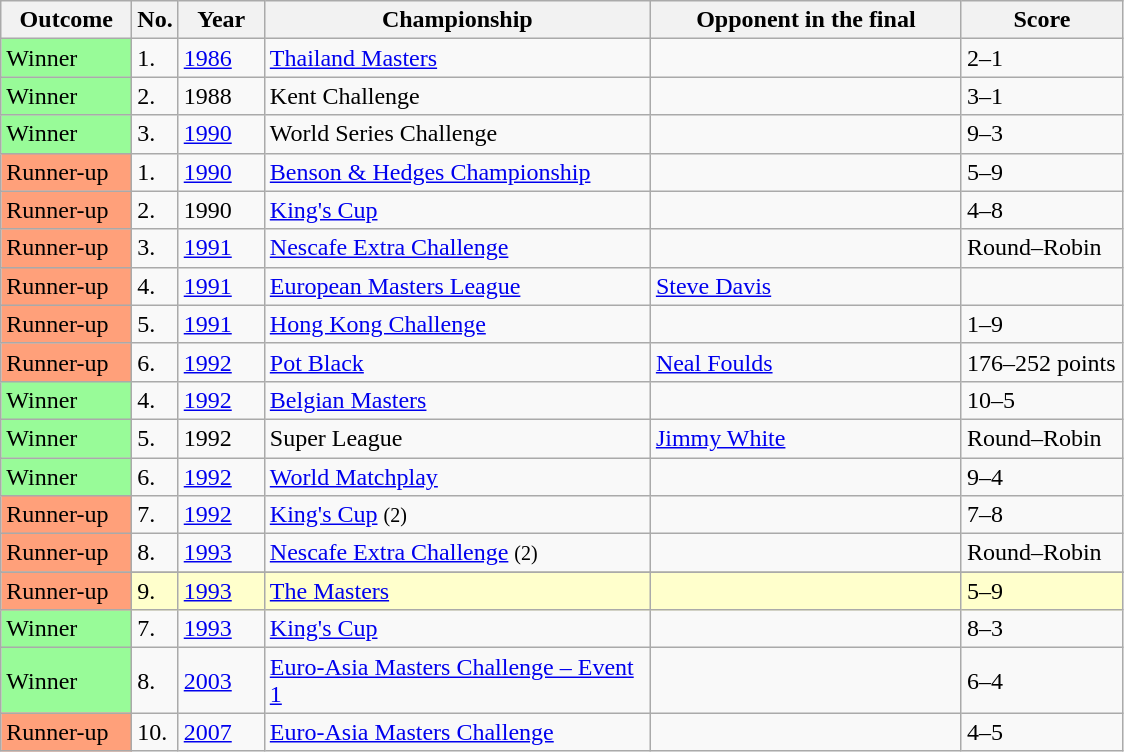<table class="wikitable sortable">
<tr>
<th scope="col" style="width:80px;">Outcome</th>
<th scope="col" style="width:20px;">No.</th>
<th scope="col" style="width:50px;">Year</th>
<th scope="col" style="width:250px;">Championship</th>
<th scope="col" style="width:200px;">Opponent in the final</th>
<th scope="col" style="width:100px;">Score</th>
</tr>
<tr>
<td style="background:#98FB98">Winner</td>
<td>1.</td>
<td><a href='#'>1986</a></td>
<td><a href='#'>Thailand Masters</a></td>
<td> </td>
<td>2–1</td>
</tr>
<tr>
<td style="background:#98FB98">Winner</td>
<td>2.</td>
<td>1988</td>
<td>Kent Challenge</td>
<td> </td>
<td>3–1</td>
</tr>
<tr>
<td style="background:#98FB98">Winner</td>
<td>3.</td>
<td><a href='#'>1990</a></td>
<td>World Series Challenge</td>
<td> </td>
<td>9–3</td>
</tr>
<tr>
<td style="background:#ffa07a;">Runner-up</td>
<td>1.</td>
<td><a href='#'>1990</a></td>
<td><a href='#'>Benson & Hedges Championship</a></td>
<td> </td>
<td>5–9</td>
</tr>
<tr>
<td style="background:#ffa07a;">Runner-up</td>
<td>2.</td>
<td>1990</td>
<td><a href='#'>King's Cup</a></td>
<td> </td>
<td>4–8</td>
</tr>
<tr>
<td style="background:#ffa07a;">Runner-up</td>
<td>3.</td>
<td><a href='#'>1991</a></td>
<td><a href='#'>Nescafe Extra Challenge</a></td>
<td> </td>
<td>Round–Robin</td>
</tr>
<tr>
<td style="background:#ffa07a;">Runner-up</td>
<td>4.</td>
<td><a href='#'>1991</a></td>
<td><a href='#'>European Masters League</a></td>
<td> <a href='#'>Steve Davis</a></td>
<td></td>
</tr>
<tr>
<td style="background:#ffa07a;">Runner-up</td>
<td>5.</td>
<td><a href='#'>1991</a></td>
<td><a href='#'>Hong Kong Challenge</a></td>
<td> </td>
<td>1–9</td>
</tr>
<tr>
<td style="background:#ffa07a;">Runner-up</td>
<td>6.</td>
<td><a href='#'>1992</a></td>
<td><a href='#'>Pot Black</a></td>
<td> <a href='#'>Neal Foulds</a></td>
<td>176–252 points</td>
</tr>
<tr>
<td style="background:#98FB98">Winner</td>
<td>4.</td>
<td><a href='#'>1992</a></td>
<td><a href='#'>Belgian Masters</a></td>
<td> </td>
<td>10–5</td>
</tr>
<tr>
<td style="background:#98FB98">Winner</td>
<td>5.</td>
<td>1992</td>
<td>Super League</td>
<td> <a href='#'>Jimmy White</a></td>
<td>Round–Robin</td>
</tr>
<tr>
<td style="background:#98FB98">Winner</td>
<td>6.</td>
<td><a href='#'>1992</a></td>
<td><a href='#'>World Matchplay</a></td>
<td> </td>
<td>9–4</td>
</tr>
<tr>
<td style="background:#ffa07a;">Runner-up</td>
<td>7.</td>
<td><a href='#'>1992</a></td>
<td><a href='#'>King's Cup</a> <small>(2)</small></td>
<td> </td>
<td>7–8</td>
</tr>
<tr>
<td style="background:#ffa07a;">Runner-up</td>
<td>8.</td>
<td><a href='#'>1993</a></td>
<td><a href='#'>Nescafe Extra Challenge</a> <small>(2)</small></td>
<td> </td>
<td>Round–Robin</td>
</tr>
<tr>
</tr>
<tr style="background:#ffc;">
<td style="background:#ffa07a;">Runner-up</td>
<td>9.</td>
<td><a href='#'>1993</a></td>
<td><a href='#'>The Masters</a></td>
<td> </td>
<td>5–9</td>
</tr>
<tr>
<td style="background:#98FB98">Winner</td>
<td>7.</td>
<td><a href='#'>1993</a></td>
<td><a href='#'>King's Cup</a></td>
<td> </td>
<td>8–3</td>
</tr>
<tr>
<td style="background:#98FB98">Winner</td>
<td>8.</td>
<td><a href='#'>2003</a></td>
<td><a href='#'>Euro-Asia Masters Challenge – Event 1</a></td>
<td> </td>
<td>6–4</td>
</tr>
<tr>
<td style="background:#ffa07a;">Runner-up</td>
<td>10.</td>
<td><a href='#'>2007</a></td>
<td><a href='#'>Euro-Asia Masters Challenge</a></td>
<td> </td>
<td>4–5</td>
</tr>
</table>
